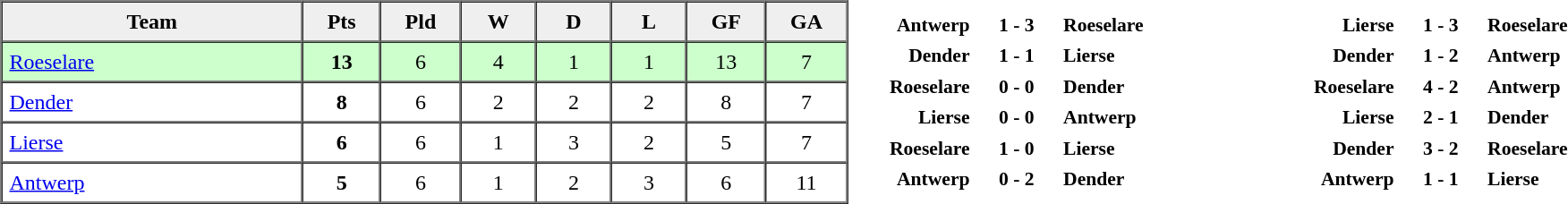<table cellpadding="0" cellspacing="0" width="100%">
<tr ---->
<td width="50%"><br><table border="1" cellspacing="0" cellpadding="5">
<tr ---- align="center">
<th bgcolor="#efefef" width="20%">Team</th>
<th bgcolor="#efefef" width="5%">Pts</th>
<th bgcolor="#efefef" width="5%">Pld</th>
<th bgcolor="#efefef" width="5%">W</th>
<th bgcolor="#efefef" width="5%">D</th>
<th bgcolor="#efefef" width="5%">L</th>
<th bgcolor="#efefef" width="5%">GF</th>
<th bgcolor="#efefef" width="5%">GA</th>
</tr>
<tr ---- align="center" bgcolor="ccffcc">
<td align="left"><a href='#'>Roeselare</a></td>
<td><strong>13</strong></td>
<td>6</td>
<td>4</td>
<td>1</td>
<td>1</td>
<td>13</td>
<td>7</td>
</tr>
<tr ---- align="center">
<td align="left"><a href='#'>Dender</a></td>
<td><strong>8</strong></td>
<td>6</td>
<td>2</td>
<td>2</td>
<td>2</td>
<td>8</td>
<td>7</td>
</tr>
<tr ---- align="center">
<td align="left"><a href='#'>Lierse</a></td>
<td><strong>6</strong></td>
<td>6</td>
<td>1</td>
<td>3</td>
<td>2</td>
<td>5</td>
<td>7</td>
</tr>
<tr ---- align="center">
<td align="left"><a href='#'>Antwerp</a></td>
<td><strong>5</strong></td>
<td>6</td>
<td>1</td>
<td>2</td>
<td>3</td>
<td>6</td>
<td>11</td>
</tr>
</table>
</td>
<td width="25%"><br><table cellpadding="2" style="font-size:90%" align="center">
<tr ---->
<td width="25%" align="right"><strong>Antwerp</strong></td>
<td align="center"><strong>1 - 3</strong></td>
<td><strong>Roeselare</strong></td>
</tr>
<tr ---->
<td width="25%" align="right"><strong>Dender</strong></td>
<td align="center"><strong>1 - 1</strong></td>
<td><strong>Lierse</strong></td>
</tr>
<tr ---->
<td width="25%" align="right"><strong>Roeselare</strong></td>
<td align="center"><strong>0 - 0</strong></td>
<td><strong>Dender</strong></td>
</tr>
<tr ---->
<td width="25%" align="right"><strong>Lierse</strong></td>
<td align="center"><strong>0 - 0</strong></td>
<td><strong>Antwerp</strong></td>
</tr>
<tr ---->
<td width="25%" align="right"><strong>Roeselare</strong></td>
<td align="center"><strong>1 - 0</strong></td>
<td><strong>Lierse</strong></td>
</tr>
<tr ---->
<td width="25%" align="right"><strong>Antwerp</strong></td>
<td align="center"><strong>0 - 2</strong></td>
<td><strong>Dender</strong></td>
</tr>
</table>
</td>
<td width="25%"><br><table cellpadding="2" style="font-size:90%" align="center">
<tr ---->
<td width="25%" align="right"><strong>Lierse</strong></td>
<td align="center"><strong>1 - 3</strong></td>
<td><strong>Roeselare</strong></td>
</tr>
<tr ---->
<td width="25%" align="right"><strong>Dender</strong></td>
<td align="center"><strong>1 - 2</strong></td>
<td><strong>Antwerp</strong></td>
</tr>
<tr ---->
<td width="25%" align="right"><strong>Roeselare</strong></td>
<td align="center"><strong>4 - 2</strong></td>
<td><strong>Antwerp</strong></td>
</tr>
<tr ---->
<td width="25%" align="right"><strong>Lierse</strong></td>
<td align="center"><strong>2 - 1</strong></td>
<td><strong>Dender</strong></td>
</tr>
<tr ---->
<td width="25%" align="right"><strong>Dender</strong></td>
<td align="center"><strong>3 - 2</strong></td>
<td><strong>Roeselare</strong></td>
</tr>
<tr ---->
<td width="25%" align="right"><strong>Antwerp</strong></td>
<td align="center"><strong>1 - 1</strong></td>
<td><strong>Lierse</strong></td>
</tr>
</table>
</td>
</tr>
</table>
